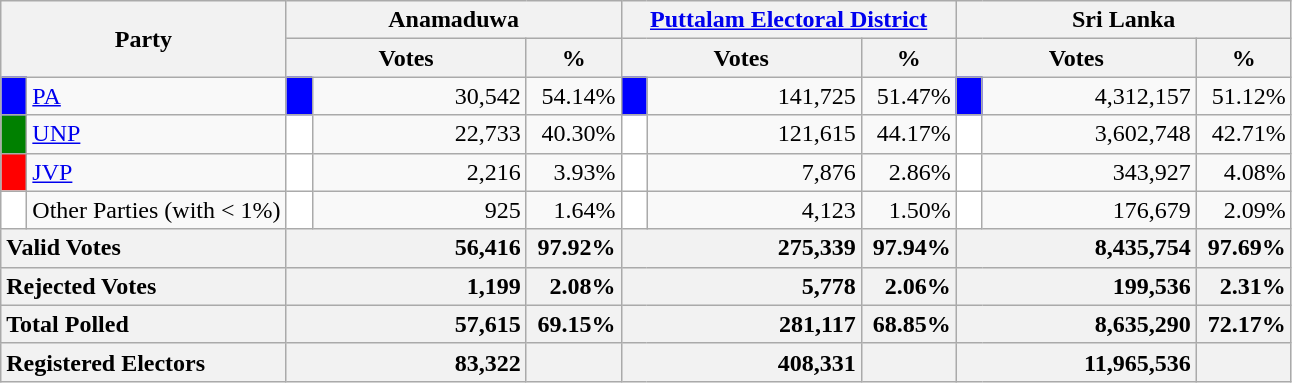<table class="wikitable">
<tr>
<th colspan="2" width="144px"rowspan="2">Party</th>
<th colspan="3" width="216px">Anamaduwa</th>
<th colspan="3" width="216px"><a href='#'>Puttalam Electoral District</a></th>
<th colspan="3" width="216px">Sri Lanka</th>
</tr>
<tr>
<th colspan="2" width="144px">Votes</th>
<th>%</th>
<th colspan="2" width="144px">Votes</th>
<th>%</th>
<th colspan="2" width="144px">Votes</th>
<th>%</th>
</tr>
<tr>
<td style="background-color:blue;" width="10px"></td>
<td style="text-align:left;"><a href='#'>PA</a></td>
<td style="background-color:blue;" width="10px"></td>
<td style="text-align:right;">30,542</td>
<td style="text-align:right;">54.14%</td>
<td style="background-color:blue;" width="10px"></td>
<td style="text-align:right;">141,725</td>
<td style="text-align:right;">51.47%</td>
<td style="background-color:blue;" width="10px"></td>
<td style="text-align:right;">4,312,157</td>
<td style="text-align:right;">51.12%</td>
</tr>
<tr>
<td style="background-color:green;" width="10px"></td>
<td style="text-align:left;"><a href='#'>UNP</a></td>
<td style="background-color:white;" width="10px"></td>
<td style="text-align:right;">22,733</td>
<td style="text-align:right;">40.30%</td>
<td style="background-color:white;" width="10px"></td>
<td style="text-align:right;">121,615</td>
<td style="text-align:right;">44.17%</td>
<td style="background-color:white;" width="10px"></td>
<td style="text-align:right;">3,602,748</td>
<td style="text-align:right;">42.71%</td>
</tr>
<tr>
<td style="background-color:red;" width="10px"></td>
<td style="text-align:left;"><a href='#'>JVP</a></td>
<td style="background-color:white;" width="10px"></td>
<td style="text-align:right;">2,216</td>
<td style="text-align:right;">3.93%</td>
<td style="background-color:white;" width="10px"></td>
<td style="text-align:right;">7,876</td>
<td style="text-align:right;">2.86%</td>
<td style="background-color:white;" width="10px"></td>
<td style="text-align:right;">343,927</td>
<td style="text-align:right;">4.08%</td>
</tr>
<tr>
<td style="background-color:white;" width="10px"></td>
<td style="text-align:left;">Other Parties (with < 1%)</td>
<td style="background-color:white;" width="10px"></td>
<td style="text-align:right;">925</td>
<td style="text-align:right;">1.64%</td>
<td style="background-color:white;" width="10px"></td>
<td style="text-align:right;">4,123</td>
<td style="text-align:right;">1.50%</td>
<td style="background-color:white;" width="10px"></td>
<td style="text-align:right;">176,679</td>
<td style="text-align:right;">2.09%</td>
</tr>
<tr>
<th colspan="2" width="144px"style="text-align:left;">Valid Votes</th>
<th style="text-align:right;"colspan="2" width="144px">56,416</th>
<th style="text-align:right;">97.92%</th>
<th style="text-align:right;"colspan="2" width="144px">275,339</th>
<th style="text-align:right;">97.94%</th>
<th style="text-align:right;"colspan="2" width="144px">8,435,754</th>
<th style="text-align:right;">97.69%</th>
</tr>
<tr>
<th colspan="2" width="144px"style="text-align:left;">Rejected Votes</th>
<th style="text-align:right;"colspan="2" width="144px">1,199</th>
<th style="text-align:right;">2.08%</th>
<th style="text-align:right;"colspan="2" width="144px">5,778</th>
<th style="text-align:right;">2.06%</th>
<th style="text-align:right;"colspan="2" width="144px">199,536</th>
<th style="text-align:right;">2.31%</th>
</tr>
<tr>
<th colspan="2" width="144px"style="text-align:left;">Total Polled</th>
<th style="text-align:right;"colspan="2" width="144px">57,615</th>
<th style="text-align:right;">69.15%</th>
<th style="text-align:right;"colspan="2" width="144px">281,117</th>
<th style="text-align:right;">68.85%</th>
<th style="text-align:right;"colspan="2" width="144px">8,635,290</th>
<th style="text-align:right;">72.17%</th>
</tr>
<tr>
<th colspan="2" width="144px"style="text-align:left;">Registered Electors</th>
<th style="text-align:right;"colspan="2" width="144px">83,322</th>
<th></th>
<th style="text-align:right;"colspan="2" width="144px">408,331</th>
<th></th>
<th style="text-align:right;"colspan="2" width="144px">11,965,536</th>
<th></th>
</tr>
</table>
